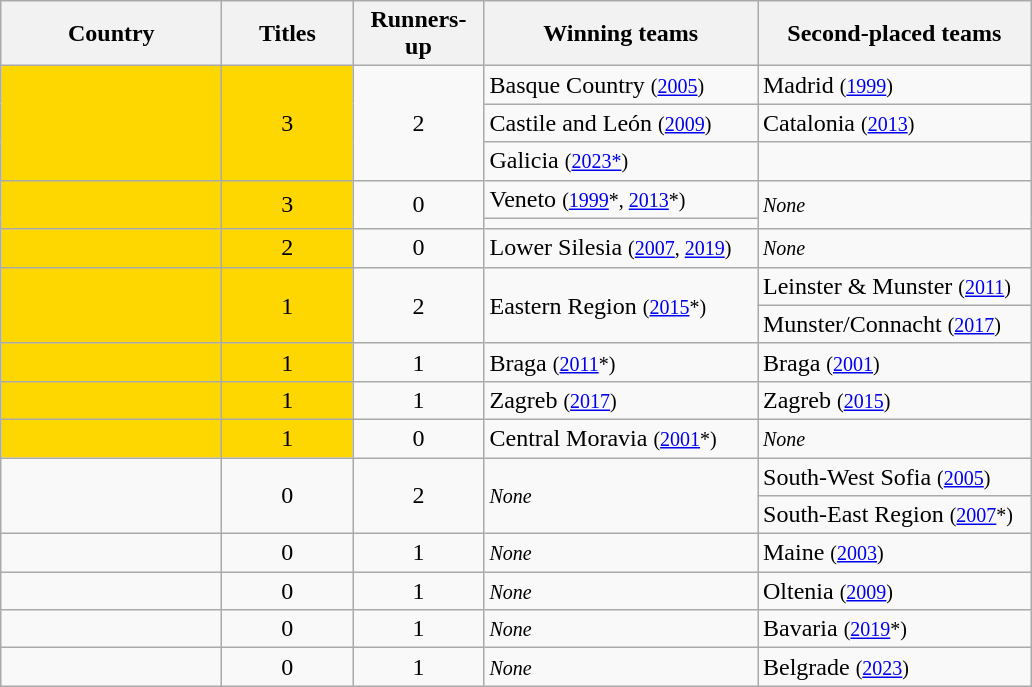<table class="wikitable">
<tr>
<th width="140">Country</th>
<th width="80">Titles</th>
<th width="80">Runners-up</th>
<th width="175">Winning teams</th>
<th width="175">Second-placed teams</th>
</tr>
<tr>
<td rowspan="3" bgcolor=gold></td>
<td rowspan="3" bgcolor=gold align=center>3</td>
<td rowspan="3" align=center>2</td>
<td>Basque Country <small>(<a href='#'>2005</a>)</small></td>
<td>Madrid <small>(<a href='#'>1999</a>)</small></td>
</tr>
<tr>
<td>Castile and León <small>(<a href='#'>2009</a>)</small></td>
<td>Catalonia <small>(<a href='#'>2013</a>)</small></td>
</tr>
<tr>
<td>Galicia <small>(<a href='#'>2023*</a>)</small></td>
<td></td>
</tr>
<tr>
<td rowspan="2" bgcolor=gold></td>
<td rowspan="2" bgcolor=gold align=center>3</td>
<td rowspan="2" align=center>0</td>
<td>Veneto <small>(<a href='#'>1999</a>*, <a href='#'>2013</a>*)</small></td>
<td rowspan="2"><small><em>None</em></small></td>
</tr>
<tr>
<td></td>
</tr>
<tr>
<td bgcolor=gold></td>
<td bgcolor=gold align=center>2</td>
<td align=center>0</td>
<td>Lower Silesia <small>(<a href='#'>2007</a>, <a href='#'>2019</a>)</small></td>
<td><small><em>None</em></small></td>
</tr>
<tr>
<td rowspan="2" bgcolor=gold></td>
<td rowspan="2" bgcolor=gold align=center>1</td>
<td rowspan="2" align=center>2</td>
<td rowspan="2">Eastern Region <small>(<a href='#'>2015</a>*)</small></td>
<td>Leinster & Munster <small>(<a href='#'>2011</a>)</small></td>
</tr>
<tr>
<td>Munster/Connacht <small>(<a href='#'>2017</a>)</small></td>
</tr>
<tr>
<td bgcolor=gold></td>
<td bgcolor=gold align=center>1</td>
<td align=center>1</td>
<td>Braga <small>(<a href='#'>2011</a>*)</small></td>
<td>Braga <small>(<a href='#'>2001</a>)</small></td>
</tr>
<tr>
<td bgcolor=gold></td>
<td bgcolor=gold align=center>1</td>
<td align=center>1</td>
<td>Zagreb <small>(<a href='#'>2017</a>)</small></td>
<td>Zagreb <small>(<a href='#'>2015</a>)</small></td>
</tr>
<tr>
<td bgcolor=gold></td>
<td bgcolor=gold align=center>1</td>
<td align=center>0</td>
<td>Central Moravia <small>(<a href='#'>2001</a>*)</small></td>
<td><small><em>None</em></small></td>
</tr>
<tr>
<td rowspan="2"></td>
<td rowspan="2" align=center>0</td>
<td rowspan="2" align=center>2</td>
<td rowspan="2"><small><em>None</em></small></td>
<td>South-West Sofia <small>(<a href='#'>2005</a>)</small></td>
</tr>
<tr>
<td>South-East Region <small>(<a href='#'>2007</a>*)</small></td>
</tr>
<tr>
<td></td>
<td align=center>0</td>
<td align=center>1</td>
<td><small><em>None</em></small></td>
<td>Maine <small>(<a href='#'>2003</a>)</small></td>
</tr>
<tr>
<td></td>
<td align=center>0</td>
<td align=center>1</td>
<td><small><em>None</em></small></td>
<td>Oltenia <small>(<a href='#'>2009</a>)</small></td>
</tr>
<tr>
<td></td>
<td align=center>0</td>
<td align=center>1</td>
<td><small><em>None</em></small></td>
<td>Bavaria <small>(<a href='#'>2019</a>*)</small></td>
</tr>
<tr>
<td></td>
<td align=center>0</td>
<td align=center>1</td>
<td><small><em>None</em></small></td>
<td>Belgrade <small>(<a href='#'>2023</a>)</small></td>
</tr>
</table>
